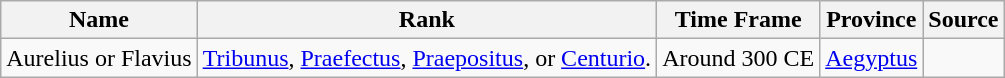<table class="wikitable">
<tr>
<th>Name</th>
<th>Rank</th>
<th>Time Frame</th>
<th>Province</th>
<th>Source</th>
</tr>
<tr>
<td>Aurelius or Flavius</td>
<td><a href='#'>Tribunus</a>, <a href='#'>Praefectus</a>, <a href='#'>Praepositus</a>, or <a href='#'>Centurio</a>.</td>
<td>Around 300 CE</td>
<td><a href='#'>Aegyptus</a></td>
<td></td>
</tr>
</table>
